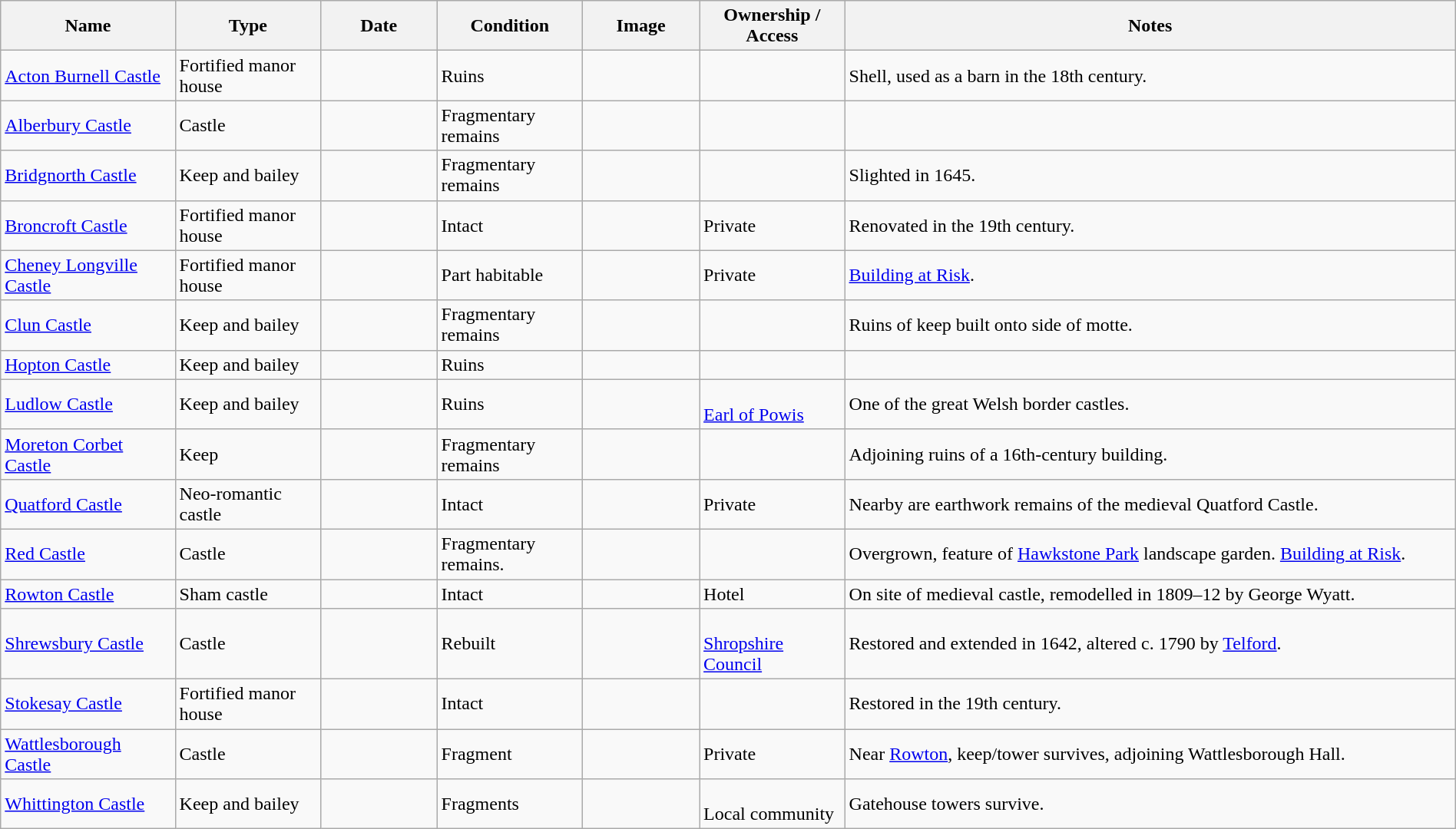<table class="wikitable sortable sticky-header" width="100%">
<tr>
<th width="12%">Name</th>
<th width="10%">Type</th>
<th width="8%">Date</th>
<th width="10%">Condition</th>
<th class="unsortable" width="94">Image</th>
<th width="10%">Ownership / Access</th>
<th class="unsortable">Notes</th>
</tr>
<tr>
<td><a href='#'>Acton Burnell Castle</a></td>
<td>Fortified manor house</td>
<td></td>
<td>Ruins</td>
<td></td>
<td></td>
<td>Shell, used as a barn in the 18th century.</td>
</tr>
<tr>
<td><a href='#'>Alberbury Castle</a></td>
<td>Castle</td>
<td></td>
<td>Fragmentary remains</td>
<td></td>
<td></td>
<td></td>
</tr>
<tr>
<td><a href='#'>Bridgnorth Castle</a></td>
<td>Keep and bailey</td>
<td></td>
<td>Fragmentary remains</td>
<td></td>
<td></td>
<td>Slighted in 1645.</td>
</tr>
<tr>
<td><a href='#'>Broncroft Castle</a></td>
<td>Fortified manor house</td>
<td></td>
<td>Intact</td>
<td></td>
<td>Private</td>
<td>Renovated in the 19th century.</td>
</tr>
<tr>
<td><a href='#'>Cheney Longville Castle</a></td>
<td>Fortified manor house</td>
<td></td>
<td>Part habitable</td>
<td></td>
<td>Private</td>
<td><a href='#'>Building at Risk</a>.</td>
</tr>
<tr>
<td><a href='#'>Clun Castle</a></td>
<td>Keep and bailey</td>
<td></td>
<td>Fragmentary remains</td>
<td></td>
<td></td>
<td>Ruins of keep built onto side of motte.</td>
</tr>
<tr>
<td><a href='#'>Hopton Castle</a></td>
<td>Keep and bailey</td>
<td></td>
<td>Ruins</td>
<td></td>
<td></td>
<td></td>
</tr>
<tr>
<td><a href='#'>Ludlow Castle</a></td>
<td>Keep and bailey</td>
<td></td>
<td>Ruins</td>
<td></td>
<td><br><a href='#'>Earl of Powis</a></td>
<td>One of the great Welsh border castles.</td>
</tr>
<tr>
<td><a href='#'>Moreton Corbet Castle</a></td>
<td>Keep</td>
<td></td>
<td>Fragmentary remains</td>
<td></td>
<td></td>
<td>Adjoining ruins of a 16th-century building.</td>
</tr>
<tr>
<td><a href='#'>Quatford Castle</a></td>
<td>Neo-romantic castle</td>
<td></td>
<td>Intact</td>
<td></td>
<td>Private</td>
<td>Nearby are earthwork remains of the medieval Quatford Castle.</td>
</tr>
<tr>
<td><a href='#'>Red Castle</a></td>
<td>Castle</td>
<td></td>
<td>Fragmentary remains.</td>
<td></td>
<td></td>
<td>Overgrown, feature of <a href='#'>Hawkstone Park</a> landscape garden. <a href='#'>Building at Risk</a>.</td>
</tr>
<tr>
<td><a href='#'>Rowton Castle</a></td>
<td>Sham castle</td>
<td></td>
<td>Intact</td>
<td></td>
<td>Hotel</td>
<td>On site of medieval castle, remodelled in 1809–12 by George Wyatt.</td>
</tr>
<tr>
<td><a href='#'>Shrewsbury Castle</a></td>
<td>Castle</td>
<td></td>
<td>Rebuilt</td>
<td></td>
<td><br><a href='#'>Shropshire Council</a></td>
<td>Restored and extended in 1642, altered c. 1790 by <a href='#'>Telford</a>.</td>
</tr>
<tr>
<td><a href='#'>Stokesay Castle</a></td>
<td>Fortified manor house</td>
<td></td>
<td>Intact</td>
<td></td>
<td></td>
<td>Restored in the 19th century.</td>
</tr>
<tr>
<td><a href='#'>Wattlesborough Castle</a></td>
<td>Castle</td>
<td></td>
<td>Fragment</td>
<td></td>
<td>Private</td>
<td>Near <a href='#'>Rowton</a>, keep/tower survives, adjoining Wattlesborough Hall.</td>
</tr>
<tr>
<td><a href='#'>Whittington Castle</a></td>
<td>Keep and bailey</td>
<td></td>
<td>Fragments</td>
<td></td>
<td><br>Local community</td>
<td>Gatehouse towers survive.</td>
</tr>
</table>
